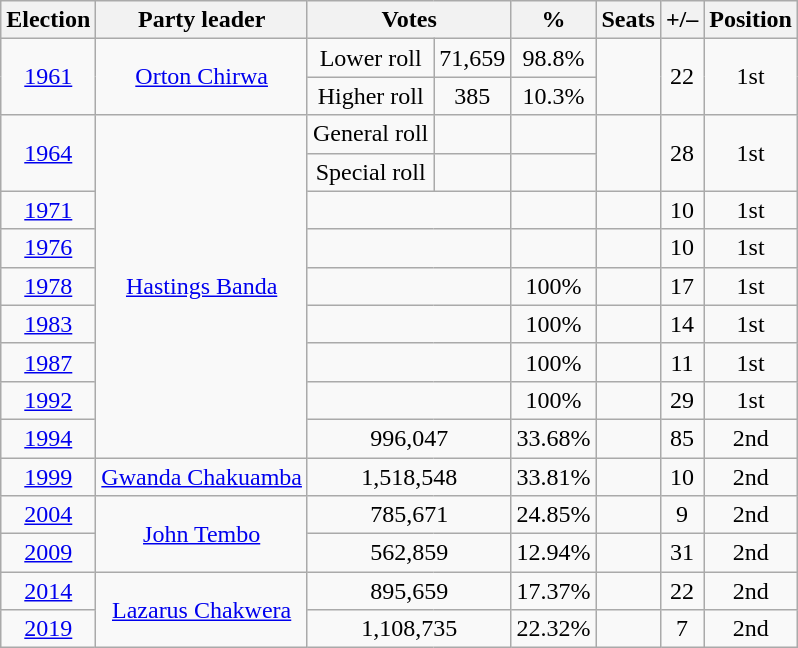<table class=wikitable style=text-align:center>
<tr>
<th>Election</th>
<th>Party leader</th>
<th colspan="2">Votes</th>
<th><strong>%</strong></th>
<th>Seats</th>
<th>+/–</th>
<th>Position</th>
</tr>
<tr>
<td rowspan="2"><a href='#'>1961</a></td>
<td rowspan="2"><a href='#'>Orton Chirwa</a></td>
<td>Lower roll</td>
<td>71,659</td>
<td>98.8%</td>
<td rowspan="2"></td>
<td rowspan="2"> 22</td>
<td rowspan="2"> 1st</td>
</tr>
<tr>
<td>Higher roll</td>
<td>385</td>
<td>10.3%</td>
</tr>
<tr>
<td rowspan="2"><a href='#'>1964</a></td>
<td rowspan="9"><a href='#'>Hastings Banda</a></td>
<td>General roll</td>
<td></td>
<td></td>
<td rowspan="2"></td>
<td rowspan="2"> 28</td>
<td rowspan="2"> 1st</td>
</tr>
<tr>
<td>Special roll</td>
<td></td>
<td></td>
</tr>
<tr>
<td><a href='#'>1971</a></td>
<td colspan="2"></td>
<td></td>
<td></td>
<td> 10</td>
<td> 1st</td>
</tr>
<tr>
<td><a href='#'>1976</a></td>
<td colspan="2"></td>
<td></td>
<td></td>
<td> 10</td>
<td> 1st</td>
</tr>
<tr>
<td><a href='#'>1978</a></td>
<td colspan="2"></td>
<td>100%</td>
<td></td>
<td> 17</td>
<td> 1st</td>
</tr>
<tr>
<td><a href='#'>1983</a></td>
<td colspan="2"></td>
<td>100%</td>
<td></td>
<td> 14</td>
<td> 1st</td>
</tr>
<tr>
<td><a href='#'>1987</a></td>
<td colspan="2"></td>
<td>100%</td>
<td></td>
<td> 11</td>
<td> 1st</td>
</tr>
<tr>
<td><a href='#'>1992</a></td>
<td colspan="2"></td>
<td>100%</td>
<td></td>
<td> 29</td>
<td> 1st</td>
</tr>
<tr>
<td><a href='#'>1994</a></td>
<td colspan="2">996,047</td>
<td>33.68%</td>
<td></td>
<td> 85</td>
<td> 2nd</td>
</tr>
<tr>
<td><a href='#'>1999</a></td>
<td><a href='#'>Gwanda Chakuamba</a></td>
<td colspan="2">1,518,548</td>
<td>33.81%</td>
<td></td>
<td> 10</td>
<td> 2nd</td>
</tr>
<tr>
<td><a href='#'>2004</a></td>
<td rowspan="2"><a href='#'>John Tembo</a></td>
<td colspan="2">785,671</td>
<td>24.85%</td>
<td></td>
<td> 9</td>
<td> 2nd</td>
</tr>
<tr>
<td><a href='#'>2009</a></td>
<td colspan="2">562,859</td>
<td>12.94%</td>
<td></td>
<td> 31</td>
<td> 2nd</td>
</tr>
<tr>
<td><a href='#'>2014</a></td>
<td rowspan="2"><a href='#'>Lazarus Chakwera</a></td>
<td colspan="2">895,659</td>
<td>17.37%</td>
<td></td>
<td> 22</td>
<td> 2nd</td>
</tr>
<tr>
<td><a href='#'>2019</a></td>
<td colspan="2">1,108,735</td>
<td>22.32%</td>
<td></td>
<td> 7</td>
<td> 2nd</td>
</tr>
</table>
